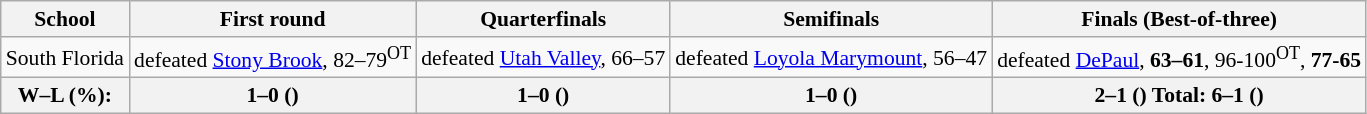<table class="wikitable" style="white-space:nowrap; font-size:90%;">
<tr>
<th>School</th>
<th>First round</th>
<th>Quarterfinals</th>
<th>Semifinals</th>
<th>Finals (Best-of-three)</th>
</tr>
<tr>
<td>South Florida</td>
<td>defeated <a href='#'>Stony Brook</a>, 82–79<sup>OT</sup></td>
<td>defeated <a href='#'>Utah Valley</a>, 66–57</td>
<td>defeated <a href='#'>Loyola Marymount</a>, 56–47</td>
<td>defeated <a href='#'>DePaul</a>, <strong>63–61</strong>, 96-100<sup>OT</sup>, <strong>77-65</strong></td>
</tr>
<tr>
<th>W–L (%):</th>
<th>1–0 ()</th>
<th>1–0 ()</th>
<th>1–0 ()</th>
<th>2–1 () Total: 6–1 ()</th>
</tr>
</table>
